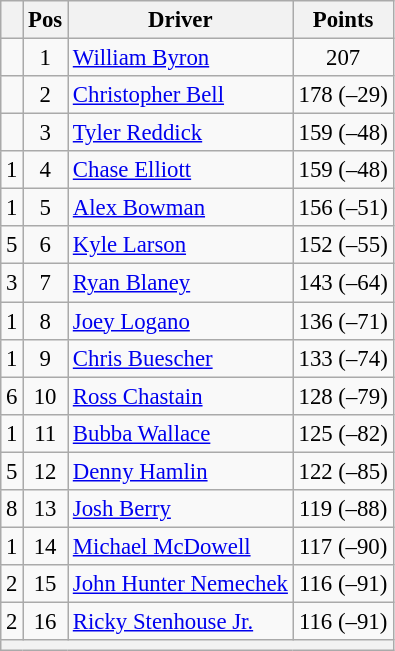<table class="wikitable" style="font-size: 95%;">
<tr>
<th></th>
<th>Pos</th>
<th>Driver</th>
<th>Points</th>
</tr>
<tr>
<td align="left"></td>
<td style="text-align:center;">1</td>
<td><a href='#'>William Byron</a></td>
<td style="text-align:center;">207</td>
</tr>
<tr>
<td align="left"></td>
<td style="text-align:center;">2</td>
<td><a href='#'>Christopher Bell</a></td>
<td style="text-align:center;">178 (–29)</td>
</tr>
<tr>
<td align="left"></td>
<td style="text-align:center;">3</td>
<td><a href='#'>Tyler Reddick</a></td>
<td style="text-align:center;">159 (–48)</td>
</tr>
<tr>
<td align="left"> 1</td>
<td style="text-align:center;">4</td>
<td><a href='#'>Chase Elliott</a></td>
<td style="text-align:center;">159 (–48)</td>
</tr>
<tr>
<td align="left"> 1</td>
<td style="text-align:center;">5</td>
<td><a href='#'>Alex Bowman</a></td>
<td style="text-align:center;">156 (–51)</td>
</tr>
<tr>
<td align="left"> 5</td>
<td style="text-align:center;">6</td>
<td><a href='#'>Kyle Larson</a></td>
<td style="text-align:center;">152 (–55)</td>
</tr>
<tr>
<td align="left"> 3</td>
<td style="text-align:center;">7</td>
<td><a href='#'>Ryan Blaney</a></td>
<td style="text-align:center;">143 (–64)</td>
</tr>
<tr>
<td align="left"> 1</td>
<td style="text-align:center;">8</td>
<td><a href='#'>Joey Logano</a></td>
<td style="text-align:center;">136 (–71)</td>
</tr>
<tr>
<td align="left"> 1</td>
<td style="text-align:center;">9</td>
<td><a href='#'>Chris Buescher</a></td>
<td style="text-align:center;">133 (–74)</td>
</tr>
<tr>
<td align="left"> 6</td>
<td style="text-align:center;">10</td>
<td><a href='#'>Ross Chastain</a></td>
<td style="text-align:center;">128 (–79)</td>
</tr>
<tr>
<td align="left"> 1</td>
<td style="text-align:center;">11</td>
<td><a href='#'>Bubba Wallace</a></td>
<td style="text-align:center;">125 (–82)</td>
</tr>
<tr>
<td align="left"> 5</td>
<td style="text-align:center;">12</td>
<td><a href='#'>Denny Hamlin</a></td>
<td style="text-align:center;">122 (–85)</td>
</tr>
<tr>
<td align="left"> 8</td>
<td style="text-align:center;">13</td>
<td><a href='#'>Josh Berry</a></td>
<td style="text-align:center;">119 (–88)</td>
</tr>
<tr>
<td align="left"> 1</td>
<td style="text-align:center;">14</td>
<td><a href='#'>Michael McDowell</a></td>
<td style="text-align:center;">117 (–90)</td>
</tr>
<tr>
<td align="left"> 2</td>
<td style="text-align:center;">15</td>
<td><a href='#'>John Hunter Nemechek</a></td>
<td style="text-align:center;">116 (–91)</td>
</tr>
<tr>
<td align="left"> 2</td>
<td style="text-align:center;">16</td>
<td><a href='#'>Ricky Stenhouse Jr.</a></td>
<td style="text-align:center;">116 (–91)</td>
</tr>
<tr class="sortbottom">
<th colspan="9"></th>
</tr>
</table>
